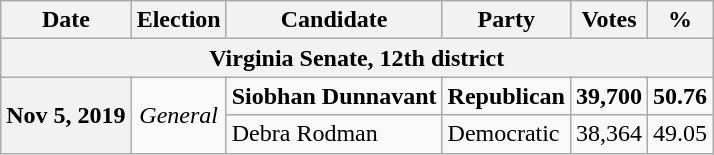<table class="wikitable">
<tr>
<th>Date</th>
<th>Election</th>
<th>Candidate</th>
<th>Party</th>
<th>Votes</th>
<th>%</th>
</tr>
<tr>
<th colspan="6">Virginia Senate, 12th district</th>
</tr>
<tr>
<th rowspan="2">Nov 5, 2019</th>
<td rowspan="2" align="center"><em>General</em></td>
<td><strong>Siobhan Dunnavant</strong></td>
<td><strong>Republican</strong></td>
<td align="right"><strong>39,700</strong></td>
<td align="right"><strong>50.76</strong></td>
</tr>
<tr>
<td>Debra Rodman</td>
<td>Democratic</td>
<td align="right">38,364</td>
<td align="right">49.05</td>
</tr>
</table>
